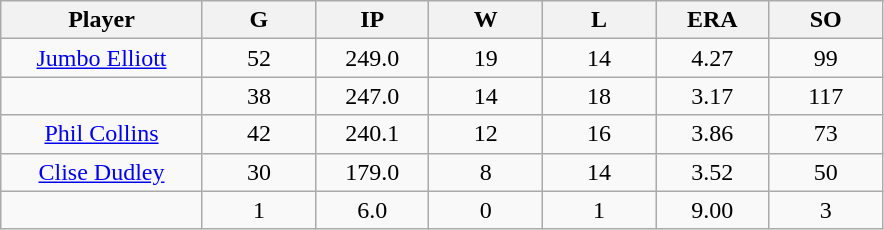<table class="wikitable sortable">
<tr>
<th bgcolor="#DDDDFF" width="16%">Player</th>
<th bgcolor="#DDDDFF" width="9%">G</th>
<th bgcolor="#DDDDFF" width="9%">IP</th>
<th bgcolor="#DDDDFF" width="9%">W</th>
<th bgcolor="#DDDDFF" width="9%">L</th>
<th bgcolor="#DDDDFF" width="9%">ERA</th>
<th bgcolor="#DDDDFF" width="9%">SO</th>
</tr>
<tr align="center">
<td><a href='#'>Jumbo Elliott</a></td>
<td>52</td>
<td>249.0</td>
<td>19</td>
<td>14</td>
<td>4.27</td>
<td>99</td>
</tr>
<tr align="center">
<td></td>
<td>38</td>
<td>247.0</td>
<td>14</td>
<td>18</td>
<td>3.17</td>
<td>117</td>
</tr>
<tr align="center">
<td><a href='#'>Phil Collins</a></td>
<td>42</td>
<td>240.1</td>
<td>12</td>
<td>16</td>
<td>3.86</td>
<td>73</td>
</tr>
<tr align="center">
<td><a href='#'>Clise Dudley</a></td>
<td>30</td>
<td>179.0</td>
<td>8</td>
<td>14</td>
<td>3.52</td>
<td>50</td>
</tr>
<tr align="center">
<td></td>
<td>1</td>
<td>6.0</td>
<td>0</td>
<td>1</td>
<td>9.00</td>
<td>3</td>
</tr>
</table>
